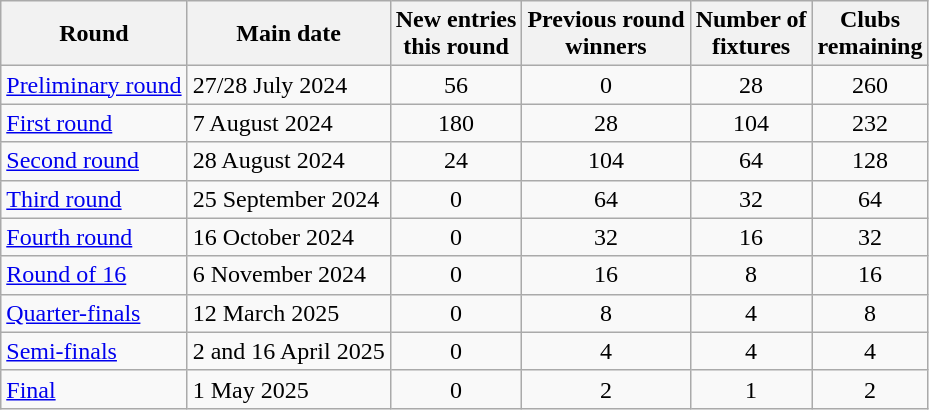<table class="wikitable">
<tr>
<th>Round</th>
<th>Main date</th>
<th>New entries<br>this round</th>
<th>Previous round<br>winners</th>
<th>Number of<br>fixtures</th>
<th>Clubs<br>remaining</th>
</tr>
<tr>
<td><a href='#'>Preliminary round</a></td>
<td>27/28 July 2024</td>
<td style="text-align:center">56</td>
<td style="text-align:center">0</td>
<td style="text-align:center">28</td>
<td style="text-align:center">260</td>
</tr>
<tr>
<td><a href='#'>First round</a></td>
<td>7 August 2024</td>
<td style="text-align:center">180</td>
<td style="text-align:center">28</td>
<td style="text-align:center">104</td>
<td style="text-align:center">232</td>
</tr>
<tr>
<td><a href='#'>Second round</a></td>
<td>28 August 2024</td>
<td style="text-align:center">24</td>
<td style="text-align:center">104</td>
<td style="text-align:center">64</td>
<td style="text-align:center">128</td>
</tr>
<tr>
<td><a href='#'>Third round</a></td>
<td>25 September 2024</td>
<td style="text-align:center">0</td>
<td style="text-align:center">64</td>
<td style="text-align:center">32</td>
<td style="text-align:center">64</td>
</tr>
<tr>
<td><a href='#'>Fourth round</a></td>
<td>16 October 2024</td>
<td style="text-align:center">0</td>
<td style="text-align:center">32</td>
<td style="text-align:center">16</td>
<td style="text-align:center">32</td>
</tr>
<tr>
<td><a href='#'>Round of 16</a></td>
<td>6 November 2024</td>
<td style="text-align:center">0</td>
<td style="text-align:center">16</td>
<td style="text-align:center">8</td>
<td style="text-align:center">16</td>
</tr>
<tr>
<td><a href='#'>Quarter-finals</a></td>
<td>12 March 2025</td>
<td style="text-align:center">0</td>
<td style="text-align:center">8</td>
<td style="text-align:center">4</td>
<td style="text-align:center">8</td>
</tr>
<tr>
<td><a href='#'>Semi-finals</a></td>
<td>2 and 16 April 2025</td>
<td style="text-align:center">0</td>
<td style="text-align:center">4</td>
<td style="text-align:center">4</td>
<td style="text-align:center">4</td>
</tr>
<tr>
<td><a href='#'>Final</a></td>
<td>1 May 2025</td>
<td style="text-align:center">0</td>
<td style="text-align:center">2</td>
<td style="text-align:center">1</td>
<td style="text-align:center">2</td>
</tr>
</table>
